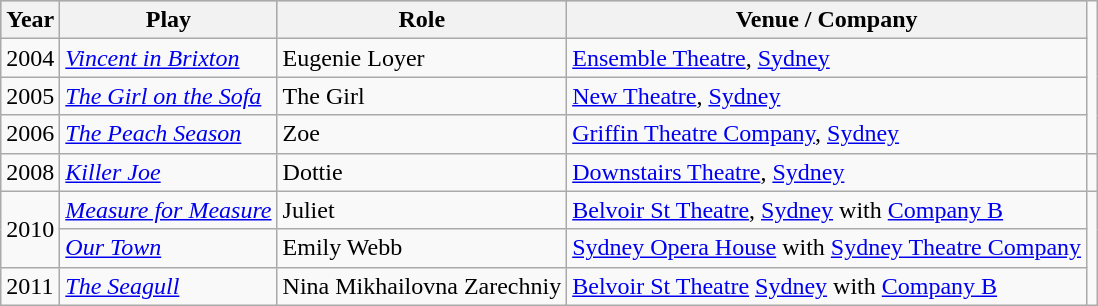<table class="wikitable">
<tr style="background:#b0c4de; text-align:center;">
<th>Year</th>
<th>Play</th>
<th>Role</th>
<th>Venue / Company</th>
</tr>
<tr>
<td>2004</td>
<td><em><a href='#'>Vincent in Brixton</a></em></td>
<td>Eugenie Loyer</td>
<td><a href='#'>Ensemble Theatre</a>, <a href='#'>Sydney</a></td>
</tr>
<tr>
<td>2005</td>
<td><em><a href='#'>The Girl on the Sofa</a></em></td>
<td>The Girl</td>
<td><a href='#'>New Theatre</a>, <a href='#'>Sydney</a></td>
</tr>
<tr>
<td>2006</td>
<td><em><a href='#'>The Peach Season</a></em></td>
<td>Zoe</td>
<td><a href='#'>Griffin Theatre Company</a>, <a href='#'>Sydney</a></td>
</tr>
<tr>
<td>2008</td>
<td><em><a href='#'>Killer Joe</a></em></td>
<td>Dottie</td>
<td><a href='#'>Downstairs Theatre</a>, <a href='#'>Sydney</a></td>
<td></td>
</tr>
<tr>
<td rowspan="2">2010</td>
<td><em><a href='#'>Measure for Measure</a></em></td>
<td>Juliet</td>
<td><a href='#'>Belvoir St Theatre</a>, <a href='#'>Sydney</a> with <a href='#'>Company B</a></td>
</tr>
<tr>
<td><em><a href='#'>Our Town</a></em></td>
<td>Emily Webb</td>
<td><a href='#'>Sydney Opera House</a> with <a href='#'>Sydney Theatre Company</a></td>
</tr>
<tr>
<td>2011</td>
<td><em><a href='#'>The Seagull</a></em></td>
<td>Nina Mikhailovna Zarechniy</td>
<td><a href='#'>Belvoir St Theatre</a> <a href='#'>Sydney</a> with <a href='#'>Company B</a></td>
</tr>
</table>
